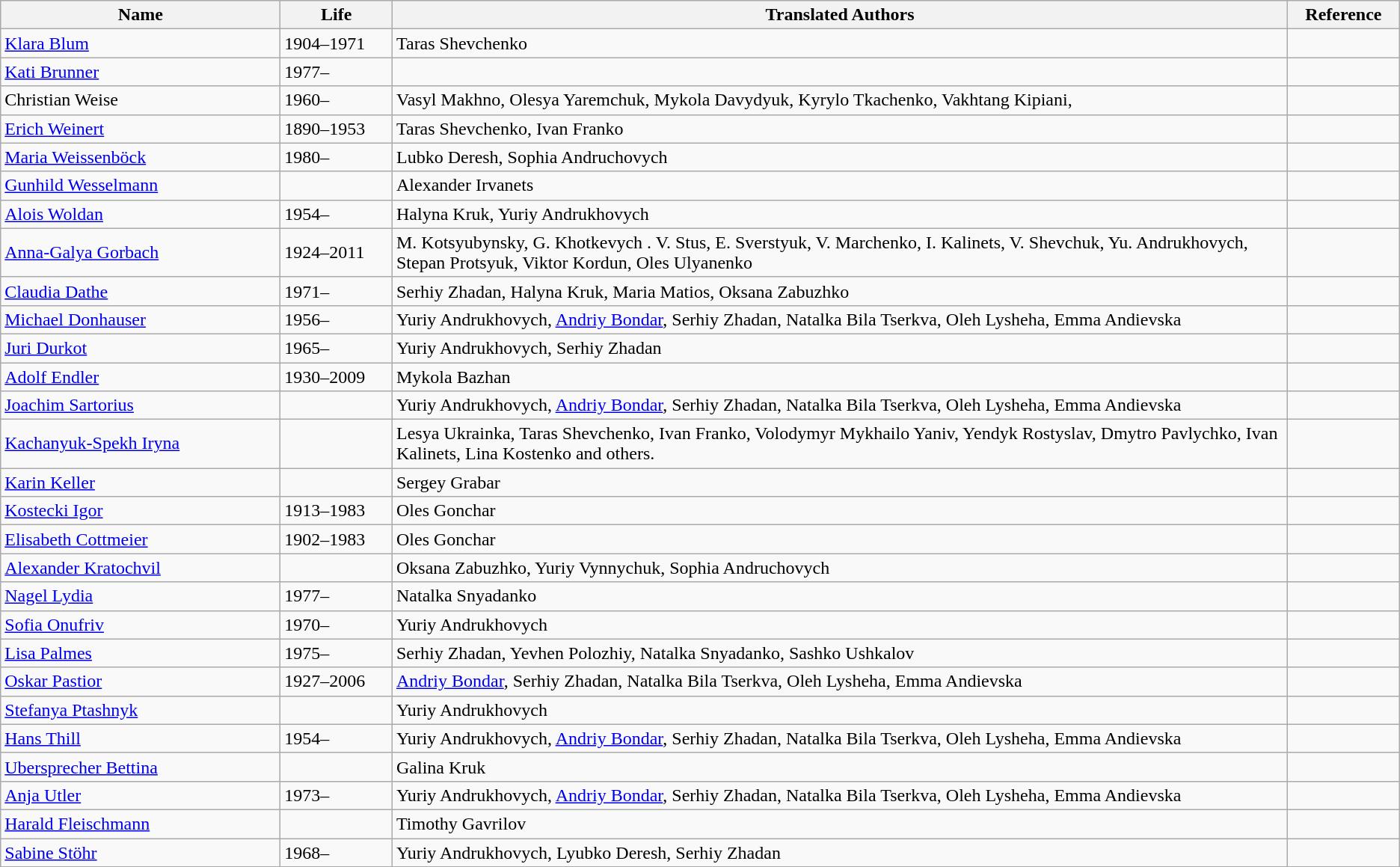<table class="wikitable sortable">
<tr>
<th width="20%">Name</th>
<th width="8%">Life</th>
<th width="*">Translated Authors</th>
<th width="8%   ">Reference</th>
</tr>
<tr>
<td><a href='#'>Klara Blum</a></td>
<td>1904–1971</td>
<td>Taras Shevchenko</td>
<td></td>
</tr>
<tr>
<td><a href='#'>Kati Brunner</a></td>
<td>1977–</td>
<td></td>
<td></td>
</tr>
<tr>
<td>Christian Weise</td>
<td>1960–</td>
<td>Vasyl Makhno, Olesya Yaremchuk, Mykola Davydyuk, Kyrylo Tkachenko, Vakhtang Kipiani,</td>
<td></td>
</tr>
<tr>
<td><a href='#'>Erich Weinert</a></td>
<td>1890–1953</td>
<td>Taras Shevchenko, Ivan Franko</td>
<td></td>
</tr>
<tr>
<td><a href='#'>Maria Weissenböck</a></td>
<td>1980–</td>
<td>Lubko Deresh, Sophia Andruchovych</td>
<td></td>
</tr>
<tr>
<td><a href='#'>Gunhild Wesselmann</a></td>
<td></td>
<td>Alexander Irvanets</td>
<td></td>
</tr>
<tr>
<td><a href='#'>Alois Woldan</a></td>
<td>1954–</td>
<td>Halyna Kruk, Yuriy Andrukhovych</td>
<td></td>
</tr>
<tr>
<td><a href='#'>Anna-Galya Gorbach</a></td>
<td>1924–2011</td>
<td>M. Kotsyubynsky, G. Khotkevych . V. Stus, E. Sverstyuk, V. Marchenko, I. Kalinets, V. Shevchuk, Yu. Andrukhovych, Stepan Protsyuk, Viktor Kordun, Oles Ulyanenko</td>
<td></td>
</tr>
<tr>
<td><a href='#'>Claudia Dathe</a></td>
<td>1971–</td>
<td>Serhiy Zhadan, Halyna Kruk, Maria Matios, Oksana Zabuzhko</td>
<td></td>
</tr>
<tr>
<td><a href='#'>Michael Donhauser</a></td>
<td>1956–</td>
<td>Yuriy Andrukhovych, <a href='#'>Andriy Bondar</a>, Serhiy Zhadan, Natalka Bila Tserkva, Oleh Lysheha, Emma Andievska</td>
<td></td>
</tr>
<tr>
<td><a href='#'>Juri Durkot</a></td>
<td>1965–</td>
<td>Yuriy Andrukhovych, Serhiy Zhadan</td>
<td></td>
</tr>
<tr>
<td><a href='#'>Adolf Endler</a></td>
<td>1930–2009</td>
<td>Mykola Bazhan</td>
<td></td>
</tr>
<tr>
<td><a href='#'>Joachim Sartorius</a></td>
<td></td>
<td>Yuriy Andrukhovych, <a href='#'>Andriy Bondar</a>, Serhiy Zhadan, Natalka Bila Tserkva, Oleh Lysheha, Emma Andievska</td>
<td></td>
</tr>
<tr>
<td><a href='#'>Kachanyuk-Spekh Iryna</a></td>
<td></td>
<td>Lesya Ukrainka, Taras Shevchenko, Ivan Franko, Volodymyr Mykhailo Yaniv, Yendyk Rostyslav, Dmytro Pavlychko, Ivan Kalinets, Lina Kostenko and others.</td>
<td></td>
</tr>
<tr>
<td><a href='#'>Karin Keller</a></td>
<td></td>
<td>Sergey Grabar</td>
<td></td>
</tr>
<tr>
<td><a href='#'>Kostecki Igor</a></td>
<td>1913–1983</td>
<td>Oles Gonchar</td>
<td></td>
</tr>
<tr>
<td><a href='#'>Elisabeth Cottmeier</a></td>
<td>1902–1983</td>
<td>Oles Gonchar</td>
<td></td>
</tr>
<tr>
<td><a href='#'>Alexander Kratochvil</a></td>
<td></td>
<td>Oksana Zabuzhko, Yuriy Vynnychuk, Sophia Andruchovych</td>
<td></td>
</tr>
<tr>
<td><a href='#'>Nagel Lydia</a></td>
<td>1977–</td>
<td>Natalka Snyadanko</td>
<td></td>
</tr>
<tr>
<td><a href='#'>Sofia Onufriv</a></td>
<td>1970–</td>
<td>Yuriy Andrukhovych</td>
<td></td>
</tr>
<tr>
<td><a href='#'>Lisa Palmes</a></td>
<td>1975–</td>
<td>Serhiy Zhadan, Yevhen Polozhiy, Natalka Snyadanko, Sashko Ushkalov</td>
<td></td>
</tr>
<tr>
<td><a href='#'>Oskar Pastior</a></td>
<td>1927–2006</td>
<td><a href='#'>Andriy Bondar</a>, Serhiy Zhadan, Natalka Bila Tserkva, Oleh Lysheha, Emma Andievska</td>
<td></td>
</tr>
<tr>
<td><a href='#'>Stefanya Ptashnyk</a></td>
<td></td>
<td>Yuriy Andrukhovych</td>
<td></td>
</tr>
<tr>
<td><a href='#'>Hans Thill</a></td>
<td>1954–</td>
<td>Yuriy Andrukhovych, <a href='#'>Andriy Bondar</a>, Serhiy Zhadan, Natalka Bila Tserkva, Oleh Lysheha, Emma Andievska</td>
<td></td>
</tr>
<tr>
<td><a href='#'>Ubersprecher Bettina</a></td>
<td></td>
<td>Galina Kruk</td>
<td></td>
</tr>
<tr>
<td><a href='#'>Anja Utler</a></td>
<td>1973–</td>
<td>Yuriy Andrukhovych, <a href='#'>Andriy Bondar</a>, Serhiy Zhadan, Natalka Bila Tserkva, Oleh Lysheha, Emma Andievska</td>
<td></td>
</tr>
<tr>
<td><a href='#'>Harald Fleischmann</a></td>
<td></td>
<td>Timothy Gavrilov</td>
<td></td>
</tr>
<tr>
<td><a href='#'>Sabine Stöhr</a></td>
<td>1968–</td>
<td>Yuriy Andrukhovych, Lyubko Deresh, Serhiy Zhadan</td>
<td></td>
</tr>
</table>
